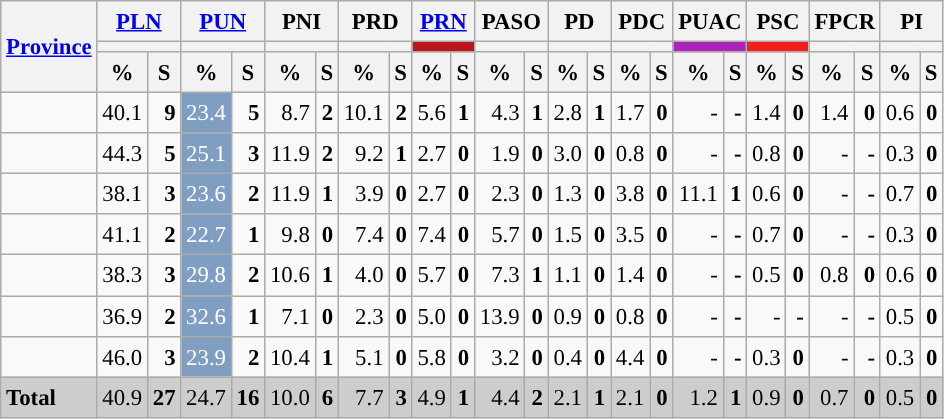<table class="wikitable sortable" style="text-align:right; font-size:95%; line-height:20px;">
<tr>
<th rowspan="3"><a href='#'>Province</a></th>
<th colspan="2" width="30px"><a href='#'>PLN</a></th>
<th colspan="2" width="30px"><a href='#'>PUN</a></th>
<th colspan="2" width="30px">PNI</th>
<th colspan="2" width="30px">PRD</th>
<th colspan="2" width="30px"><a href='#'>PRN</a></th>
<th colspan="2" width="30px">PASO</th>
<th colspan="2" width="30px">PD</th>
<th colspan="2" width="30px">PDC</th>
<th colspan="2" width="30px">PUAC</th>
<th colspan="2" width="30px">PSC</th>
<th colspan="2" width="30px">FPCR</th>
<th colspan="2" width="30px">PI</th>
</tr>
<tr>
<th colspan="2" style="background:"></th>
<th colspan="2" style="background:"></th>
<th colspan="2" style="background:"></th>
<th colspan="2" style="background:"></th>
<th colspan="2" style="background:#ba151b"></th>
<th colspan="2" style="background:"></th>
<th colspan="2" style="background:"></th>
<th colspan="2" style="background:"></th>
<th colspan="2" style="background:#AE23B8"></th>
<th colspan="2" style="background:#F21F1F"></th>
<th colspan="2" style="background:"></th>
<th colspan="2" style="background:"></th>
</tr>
<tr>
<th data-sort-type="number">%</th>
<th data-sort-type="number">S</th>
<th data-sort-type="number">%</th>
<th data-sort-type="number">S</th>
<th data-sort-type="number">%</th>
<th data-sort-type="number">S</th>
<th data-sort-type="number">%</th>
<th data-sort-type="number">S</th>
<th data-sort-type="number">%</th>
<th data-sort-type="number">S</th>
<th data-sort-type="number">%</th>
<th data-sort-type="number">S</th>
<th data-sort-type="number">%</th>
<th data-sort-type="number">S</th>
<th data-sort-type="number">%</th>
<th data-sort-type="number">S</th>
<th data-sort-type="number">%</th>
<th data-sort-type="number">S</th>
<th data-sort-type="number">%</th>
<th data-sort-type="number">S</th>
<th data-sort-type="number">%</th>
<th data-sort-type="number">S</th>
<th data-sort-type="number">%</th>
<th data-sort-type="number">S</th>
</tr>
<tr>
<td align="left"></td>
<td style="background:">40.1</td>
<td><strong>9</strong></td>
<td style="background:#809ec1; color:white;">23.4</td>
<td><strong>5</strong></td>
<td>8.7</td>
<td><strong>2</strong></td>
<td>10.1</td>
<td><strong>2</strong></td>
<td>5.6</td>
<td><strong>1</strong></td>
<td>4.3</td>
<td><strong>1</strong></td>
<td>2.8</td>
<td><strong>1</strong></td>
<td>1.7</td>
<td><strong>0</strong></td>
<td>-</td>
<td><strong>-</strong></td>
<td>1.4</td>
<td><strong>0</strong></td>
<td>1.4</td>
<td><strong>0</strong></td>
<td>0.6</td>
<td><strong>0</strong></td>
</tr>
<tr>
<td align="left"></td>
<td style="background:">44.3</td>
<td><strong>5</strong></td>
<td style="background:#809ec1; color:white;">25.1</td>
<td><strong>3</strong></td>
<td>11.9</td>
<td><strong>2</strong></td>
<td>9.2</td>
<td><strong>1</strong></td>
<td>2.7</td>
<td><strong>0</strong></td>
<td>1.9</td>
<td><strong>0</strong></td>
<td>3.0</td>
<td><strong>0</strong></td>
<td>0.8</td>
<td><strong>0</strong></td>
<td>-</td>
<td><strong>-</strong></td>
<td>0.8</td>
<td><strong>0</strong></td>
<td>-</td>
<td><strong>-</strong></td>
<td>0.3</td>
<td><strong>0</strong></td>
</tr>
<tr>
<td align="left"></td>
<td style="background:">38.1</td>
<td><strong>3</strong></td>
<td style="background:#809ec1; color:white;">23.6</td>
<td><strong>2</strong></td>
<td>11.9</td>
<td><strong>1</strong></td>
<td>3.9</td>
<td><strong>0</strong></td>
<td>2.7</td>
<td><strong>0</strong></td>
<td>2.3</td>
<td><strong>0</strong></td>
<td>1.3</td>
<td><strong>0</strong></td>
<td>3.8</td>
<td><strong>0</strong></td>
<td>11.1</td>
<td><strong>1</strong></td>
<td>0.6</td>
<td><strong>0</strong></td>
<td>-</td>
<td><strong>-</strong></td>
<td>0.7</td>
<td><strong>0</strong></td>
</tr>
<tr>
<td align="left"></td>
<td style="background:">41.1</td>
<td><strong>2</strong></td>
<td style="background:#809ec1; color:white;">22.7</td>
<td><strong>1</strong></td>
<td>9.8</td>
<td><strong>0</strong></td>
<td>7.4</td>
<td><strong>0</strong></td>
<td>7.4</td>
<td><strong>0</strong></td>
<td>5.7</td>
<td><strong>0</strong></td>
<td>1.5</td>
<td><strong>0</strong></td>
<td>3.5</td>
<td><strong>0</strong></td>
<td>-</td>
<td><strong>-</strong></td>
<td>0.7</td>
<td><strong>0</strong></td>
<td>-</td>
<td><strong>-</strong></td>
<td>0.3</td>
<td><strong>0</strong></td>
</tr>
<tr>
<td align="left"></td>
<td style="background:">38.3</td>
<td><strong>3</strong></td>
<td style="background:#809ec1; color:white;">29.8</td>
<td><strong>2</strong></td>
<td>10.6</td>
<td><strong>1</strong></td>
<td>4.0</td>
<td><strong>0</strong></td>
<td>5.7</td>
<td><strong>0</strong></td>
<td>7.3</td>
<td><strong>1</strong></td>
<td>1.1</td>
<td><strong>0</strong></td>
<td>1.4</td>
<td><strong>0</strong></td>
<td>-</td>
<td><strong>-</strong></td>
<td>0.5</td>
<td><strong>0</strong></td>
<td>0.8</td>
<td><strong>0</strong></td>
<td>0.6</td>
<td><strong>0</strong></td>
</tr>
<tr>
<td align="left"></td>
<td style="background:">36.9</td>
<td><strong>2</strong></td>
<td style="background:#809ec1; color:white;">32.6</td>
<td><strong>1</strong></td>
<td>7.1</td>
<td><strong>0</strong></td>
<td>2.3</td>
<td><strong>0</strong></td>
<td>5.0</td>
<td><strong>0</strong></td>
<td>13.9</td>
<td><strong>0</strong></td>
<td>0.9</td>
<td><strong>0</strong></td>
<td>0.8</td>
<td><strong>0</strong></td>
<td>-</td>
<td><strong>-</strong></td>
<td>-</td>
<td><strong>-</strong></td>
<td>-</td>
<td><strong>-</strong></td>
<td>0.5</td>
<td><strong>0</strong></td>
</tr>
<tr>
<td align="left"></td>
<td style="background:">46.0</td>
<td><strong>3</strong></td>
<td style="background:#809ec1; color:white;">23.9</td>
<td><strong>2</strong></td>
<td>10.4</td>
<td><strong>1</strong></td>
<td>5.1</td>
<td><strong>0</strong></td>
<td>5.8</td>
<td><strong>0</strong></td>
<td>3.2</td>
<td><strong>0</strong></td>
<td>0.4</td>
<td><strong>0</strong></td>
<td>4.4</td>
<td><strong>0</strong></td>
<td>-</td>
<td><strong>-</strong></td>
<td>0.3</td>
<td><strong>0</strong></td>
<td>-</td>
<td><strong>-</strong></td>
<td>0.3</td>
<td><strong>0</strong></td>
</tr>
<tr style="background:#CDCDCD;">
<td align="left"><strong>Total</strong></td>
<td style="background:">40.9</td>
<td><strong>27</strong></td>
<td>24.7</td>
<td><strong>16</strong></td>
<td>10.0</td>
<td><strong>6</strong></td>
<td>7.7</td>
<td><strong>3</strong></td>
<td>4.9</td>
<td><strong>1</strong></td>
<td>4.4</td>
<td><strong>2</strong></td>
<td>2.1</td>
<td><strong>1</strong></td>
<td>2.1</td>
<td><strong>0</strong></td>
<td>1.2</td>
<td><strong>1</strong></td>
<td>0.9</td>
<td><strong>0</strong></td>
<td>0.7</td>
<td><strong>0</strong></td>
<td>0.5</td>
<td><strong>0</strong></td>
</tr>
</table>
